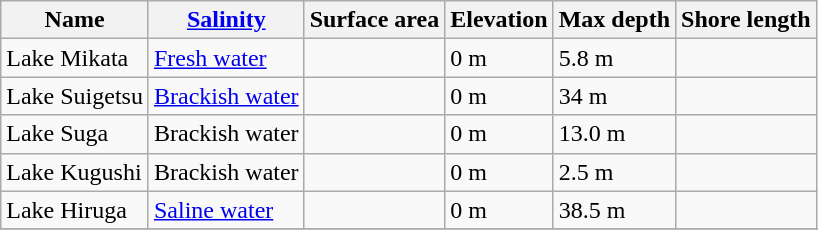<table class="sortable wikitable">
<tr>
<th>Name</th>
<th><a href='#'>Salinity</a></th>
<th>Surface area</th>
<th>Elevation</th>
<th>Max depth</th>
<th>Shore length</th>
</tr>
<tr>
<td> Lake Mikata</td>
<td> <a href='#'>Fresh water</a></td>
<td> </td>
<td> 0 m</td>
<td> 5.8 m </td>
<td> </td>
</tr>
<tr>
<td> Lake Suigetsu</td>
<td> <a href='#'>Brackish water</a></td>
<td> </td>
<td> 0 m</td>
<td> 34 m </td>
<td>  </td>
</tr>
<tr>
<td> Lake Suga</td>
<td> Brackish water</td>
<td> </td>
<td> 0 m</td>
<td> 13.0 m </td>
<td> </td>
</tr>
<tr>
<td> Lake Kugushi</td>
<td> Brackish water</td>
<td> </td>
<td> 0 m</td>
<td> 2.5 m </td>
<td> </td>
</tr>
<tr>
<td> Lake Hiruga</td>
<td> <a href='#'>Saline water</a></td>
<td> </td>
<td> 0 m</td>
<td> 38.5 m </td>
<td>  </td>
</tr>
<tr>
</tr>
</table>
